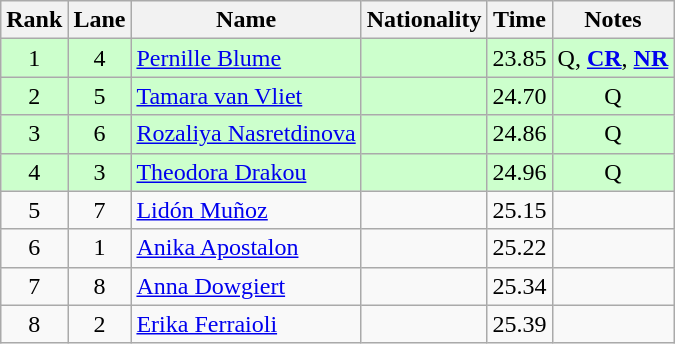<table class="wikitable sortable" style="text-align:center">
<tr>
<th>Rank</th>
<th>Lane</th>
<th>Name</th>
<th>Nationality</th>
<th>Time</th>
<th>Notes</th>
</tr>
<tr bgcolor=ccffcc>
<td>1</td>
<td>4</td>
<td align=left><a href='#'>Pernille Blume</a></td>
<td align=left></td>
<td>23.85</td>
<td>Q, <strong><a href='#'>CR</a></strong>, <strong><a href='#'>NR</a></strong></td>
</tr>
<tr bgcolor=ccffcc>
<td>2</td>
<td>5</td>
<td align=left><a href='#'>Tamara van Vliet</a></td>
<td align=left></td>
<td>24.70</td>
<td>Q</td>
</tr>
<tr bgcolor=ccffcc>
<td>3</td>
<td>6</td>
<td align=left><a href='#'>Rozaliya Nasretdinova</a></td>
<td align=left></td>
<td>24.86</td>
<td>Q</td>
</tr>
<tr bgcolor=ccffcc>
<td>4</td>
<td>3</td>
<td align=left><a href='#'>Theodora Drakou</a></td>
<td align=left></td>
<td>24.96</td>
<td>Q</td>
</tr>
<tr>
<td>5</td>
<td>7</td>
<td align=left><a href='#'>Lidón Muñoz</a></td>
<td align=left></td>
<td>25.15</td>
<td></td>
</tr>
<tr>
<td>6</td>
<td>1</td>
<td align=left><a href='#'>Anika Apostalon</a></td>
<td align=left></td>
<td>25.22</td>
<td></td>
</tr>
<tr>
<td>7</td>
<td>8</td>
<td align=left><a href='#'>Anna Dowgiert</a></td>
<td align=left></td>
<td>25.34</td>
<td></td>
</tr>
<tr>
<td>8</td>
<td>2</td>
<td align=left><a href='#'>Erika Ferraioli</a></td>
<td align=left></td>
<td>25.39</td>
<td></td>
</tr>
</table>
